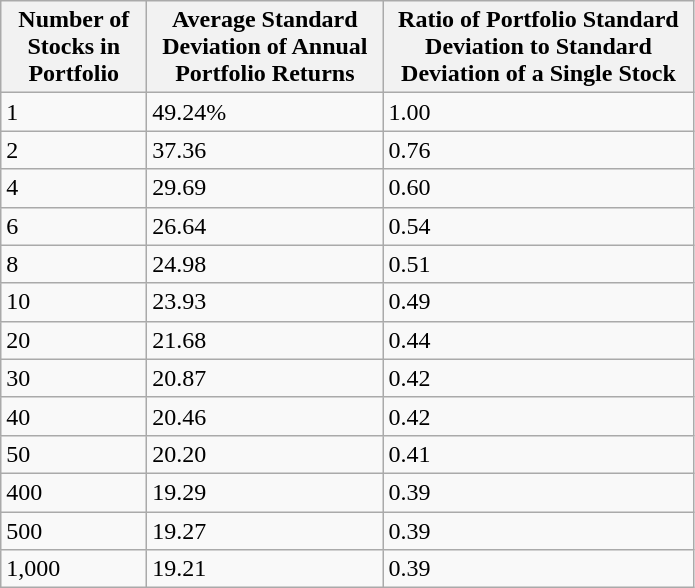<table class="wikitable">
<tr>
<th>Number of Stocks in Portfolio</th>
<th>Average Standard Deviation of Annual Portfolio Returns</th>
<th>Ratio of Portfolio Standard Deviation to Standard Deviation of a Single Stock</th>
</tr>
<tr>
<td width = "90">1</td>
<td width="150">49.24%</td>
<td width = "200">1.00</td>
</tr>
<tr>
<td>2</td>
<td>37.36</td>
<td>0.76</td>
</tr>
<tr>
<td>4</td>
<td>29.69</td>
<td>0.60</td>
</tr>
<tr>
<td>6</td>
<td>26.64</td>
<td>0.54</td>
</tr>
<tr>
<td>8</td>
<td>24.98</td>
<td>0.51</td>
</tr>
<tr>
<td>10</td>
<td>23.93</td>
<td>0.49</td>
</tr>
<tr>
<td>20</td>
<td>21.68</td>
<td>0.44</td>
</tr>
<tr>
<td>30</td>
<td>20.87</td>
<td>0.42</td>
</tr>
<tr>
<td>40</td>
<td>20.46</td>
<td>0.42</td>
</tr>
<tr>
<td>50</td>
<td>20.20</td>
<td>0.41</td>
</tr>
<tr>
<td>400</td>
<td>19.29</td>
<td>0.39</td>
</tr>
<tr>
<td>500</td>
<td>19.27</td>
<td>0.39</td>
</tr>
<tr>
<td>1,000</td>
<td>19.21</td>
<td>0.39</td>
</tr>
</table>
